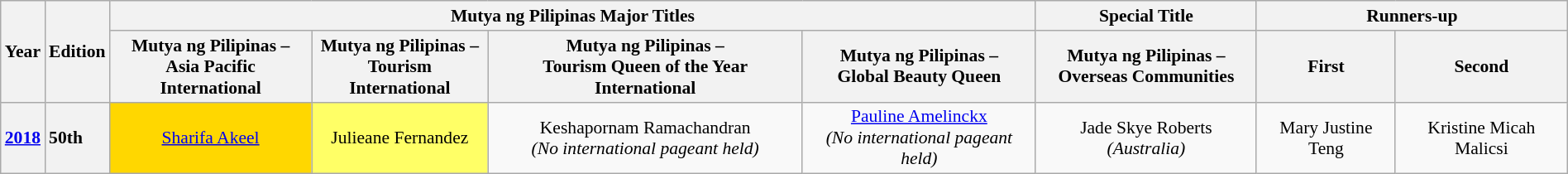<table class="wikitable" style="text-align:center; font-size:90%; line-height:17px; width:100%;">
<tr>
<th width:03%;" scope="col" rowspan="2">Year</th>
<th width:03%;" scope="col" rowspan="2">Edition</th>
<th colspan="4"  width:08%;" scope="col">Mutya ng Pilipinas Major Titles</th>
<th width:05%;" scope="col" colspan="1">Special Title</th>
<th width:05%;" scope="col" colspan="2">Runners-up</th>
</tr>
<tr>
<th width:12%;" scope="col">Mutya ng Pilipinas – <br>Asia Pacific International</th>
<th width:10%;" scope="col">Mutya ng Pilipinas – <br>Tourism International</th>
<th width:10%;" scope="col">Mutya ng Pilipinas – <br>Tourism Queen of the Year International</th>
<th width:10%;" scope="col">Mutya ng Pilipinas – <br>Global Beauty Queen</th>
<th width:10%;" scope="col">Mutya ng Pilipinas – <br>Overseas Communities</th>
<th width:10%;" scope="col">First</th>
<th width:10%;" scope="col">Second</th>
</tr>
<tr>
<th><a href='#'>2018</a></th>
<th style="text-align:left;">50th</th>
<td style="background:gold;"><a href='#'>Sharifa Akeel</a></td>
<td style="background:#ff6;">Julieane Fernandez</td>
<td>Keshapornam Ramachandran<br><em>(No international pageant held)</em></td>
<td><a href='#'>Pauline Amelinckx</a><br><em>(No international pageant held)</em></td>
<td>Jade Skye Roberts <em>(Australia)</em></td>
<td>Mary Justine Teng</td>
<td>Kristine Micah Malicsi</td>
</tr>
</table>
